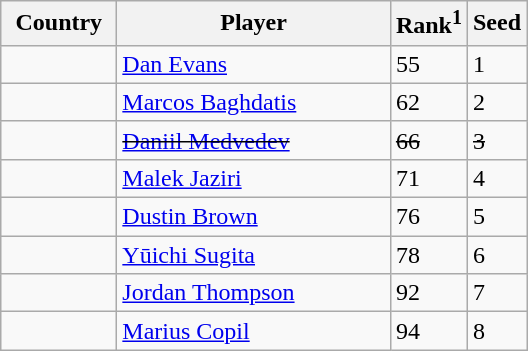<table class="sortable wikitable">
<tr>
<th width="70">Country</th>
<th width="175">Player</th>
<th>Rank<sup>1</sup></th>
<th>Seed</th>
</tr>
<tr>
<td></td>
<td><a href='#'>Dan Evans</a></td>
<td>55</td>
<td>1</td>
</tr>
<tr>
<td></td>
<td><a href='#'>Marcos Baghdatis</a></td>
<td>62</td>
<td>2</td>
</tr>
<tr>
<td><s></s></td>
<td><s><a href='#'>Daniil Medvedev</a></s></td>
<td><s>66</s></td>
<td><s>3</s></td>
</tr>
<tr>
<td></td>
<td><a href='#'>Malek Jaziri</a></td>
<td>71</td>
<td>4</td>
</tr>
<tr>
<td></td>
<td><a href='#'>Dustin Brown</a></td>
<td>76</td>
<td>5</td>
</tr>
<tr>
<td></td>
<td><a href='#'>Yūichi Sugita</a></td>
<td>78</td>
<td>6</td>
</tr>
<tr>
<td></td>
<td><a href='#'>Jordan Thompson</a></td>
<td>92</td>
<td>7</td>
</tr>
<tr>
<td></td>
<td><a href='#'>Marius Copil</a></td>
<td>94</td>
<td>8</td>
</tr>
</table>
